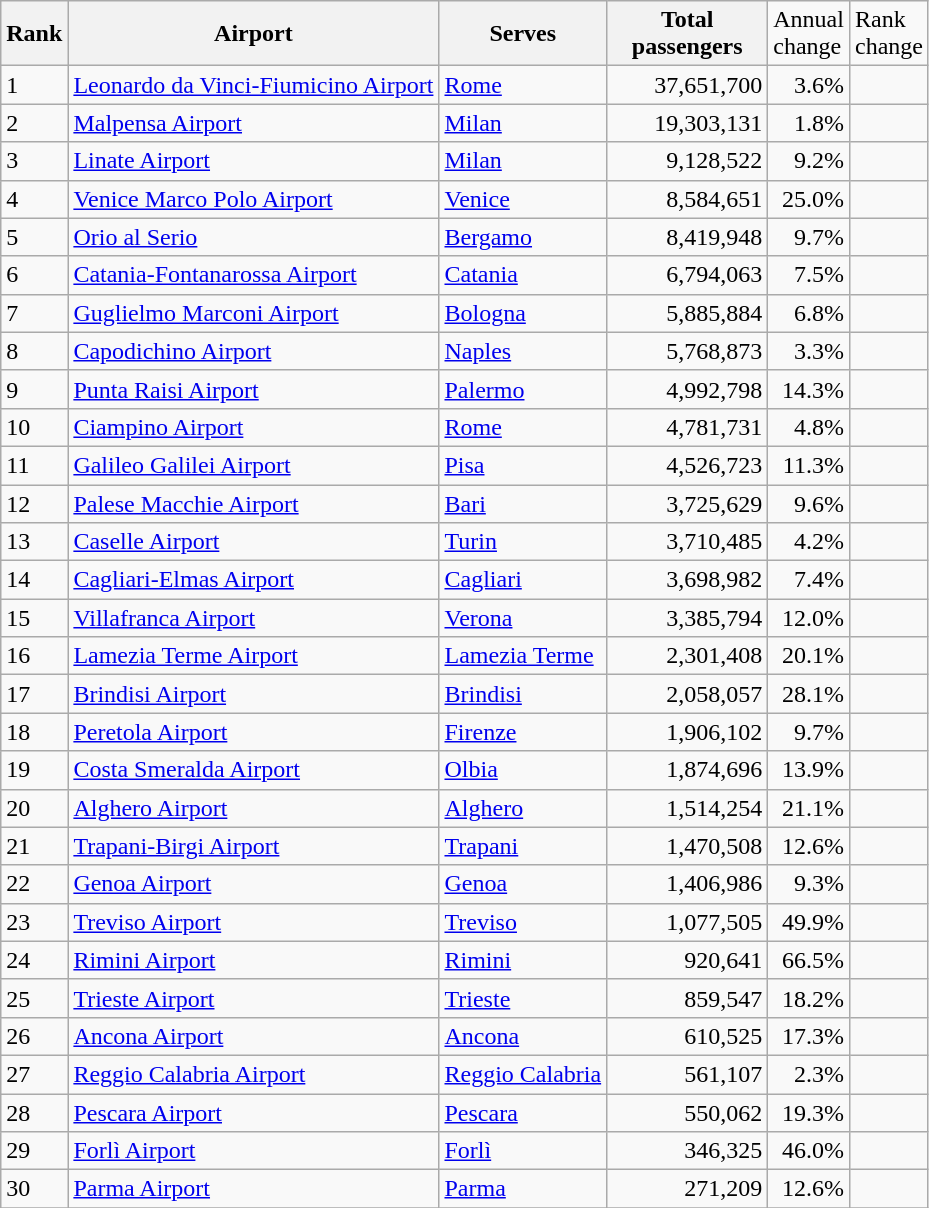<table class="wikitable">
<tr>
<th>Rank</th>
<th>Airport</th>
<th>Serves</th>
<th style="width:100px">Total<br>passengers</th>
<td>Annual<br>change</td>
<td>Rank<br>change</td>
</tr>
<tr>
<td>1</td>
<td><a href='#'>Leonardo da Vinci-Fiumicino Airport</a></td>
<td><a href='#'>Rome</a></td>
<td align="right">37,651,700</td>
<td align="right">3.6%</td>
<td align="center"></td>
</tr>
<tr>
<td>2</td>
<td><a href='#'>Malpensa Airport</a></td>
<td><a href='#'>Milan</a></td>
<td align="right">19,303,131</td>
<td align="right">1.8%</td>
<td align="center"></td>
</tr>
<tr>
<td>3</td>
<td><a href='#'>Linate Airport</a></td>
<td><a href='#'>Milan</a></td>
<td align="right">9,128,522</td>
<td align="right">9.2%</td>
<td align="center"></td>
</tr>
<tr>
<td>4</td>
<td><a href='#'>Venice Marco Polo Airport</a></td>
<td><a href='#'>Venice</a></td>
<td align="right">8,584,651</td>
<td align="right">25.0%</td>
<td align="center"></td>
</tr>
<tr>
<td>5</td>
<td><a href='#'>Orio al Serio</a></td>
<td><a href='#'>Bergamo</a></td>
<td align="right">8,419,948</td>
<td align="right">9.7%</td>
<td align="center"></td>
</tr>
<tr>
<td>6</td>
<td><a href='#'>Catania-Fontanarossa Airport</a></td>
<td><a href='#'>Catania</a></td>
<td align="right">6,794,063</td>
<td align="right">7.5%</td>
<td align="center"></td>
</tr>
<tr>
<td>7</td>
<td><a href='#'>Guglielmo Marconi Airport</a></td>
<td><a href='#'>Bologna</a></td>
<td align="right">5,885,884</td>
<td align="right">6.8%</td>
<td align="center"></td>
</tr>
<tr>
<td>8</td>
<td><a href='#'>Capodichino Airport</a></td>
<td><a href='#'>Naples</a></td>
<td align="right">5,768,873</td>
<td align="right">3.3%</td>
<td align="center"></td>
</tr>
<tr>
<td>9</td>
<td><a href='#'>Punta Raisi Airport</a></td>
<td><a href='#'>Palermo</a></td>
<td align="right">4,992,798</td>
<td align="right">14.3%</td>
<td align="center"></td>
</tr>
<tr>
<td>10</td>
<td><a href='#'>Ciampino Airport</a></td>
<td><a href='#'>Rome</a></td>
<td align="right">4,781,731</td>
<td align="right">4.8%</td>
<td align="center"></td>
</tr>
<tr>
<td>11</td>
<td><a href='#'>Galileo Galilei Airport</a></td>
<td><a href='#'>Pisa</a></td>
<td align="right">4,526,723</td>
<td align="right">11.3%</td>
<td align="center"></td>
</tr>
<tr>
<td>12</td>
<td><a href='#'>Palese Macchie Airport</a></td>
<td><a href='#'>Bari</a></td>
<td align="right">3,725,629</td>
<td align="right">9.6%</td>
<td align="center"></td>
</tr>
<tr>
<td>13</td>
<td><a href='#'>Caselle Airport</a></td>
<td><a href='#'>Turin</a></td>
<td align="right">3,710,485</td>
<td align="right">4.2%</td>
<td align="center"></td>
</tr>
<tr>
<td>14</td>
<td><a href='#'>Cagliari-Elmas Airport</a></td>
<td><a href='#'>Cagliari</a></td>
<td align="right">3,698,982</td>
<td align="right">7.4%</td>
<td align="center"></td>
</tr>
<tr>
<td>15</td>
<td><a href='#'>Villafranca Airport</a></td>
<td><a href='#'>Verona</a></td>
<td align="right">3,385,794</td>
<td align="right">12.0%</td>
<td align="center"></td>
</tr>
<tr>
<td>16</td>
<td><a href='#'>Lamezia Terme Airport</a></td>
<td><a href='#'>Lamezia Terme</a></td>
<td align="right">2,301,408</td>
<td align="right">20.1%</td>
<td align="center"></td>
</tr>
<tr>
<td>17</td>
<td><a href='#'>Brindisi Airport</a></td>
<td><a href='#'>Brindisi</a></td>
<td align="right">2,058,057</td>
<td align="right">28.1%</td>
<td align="center"></td>
</tr>
<tr>
<td>18</td>
<td><a href='#'>Peretola Airport</a></td>
<td><a href='#'>Firenze</a></td>
<td align="right">1,906,102</td>
<td align="right">9.7%</td>
<td align="center"></td>
</tr>
<tr>
<td>19</td>
<td><a href='#'>Costa Smeralda Airport</a></td>
<td><a href='#'>Olbia</a></td>
<td align="right">1,874,696</td>
<td align="right">13.9%</td>
<td align="center"></td>
</tr>
<tr>
<td>20</td>
<td><a href='#'>Alghero Airport</a></td>
<td><a href='#'>Alghero</a></td>
<td align="right">1,514,254</td>
<td align="right">21.1%</td>
<td align="center"></td>
</tr>
<tr>
<td>21</td>
<td><a href='#'>Trapani-Birgi Airport</a></td>
<td><a href='#'>Trapani</a></td>
<td align="right">1,470,508</td>
<td align="right">12.6%</td>
<td align="center"></td>
</tr>
<tr>
<td>22</td>
<td><a href='#'>Genoa Airport</a></td>
<td><a href='#'>Genoa</a></td>
<td align="right">1,406,986</td>
<td align="right">9.3%</td>
<td align="center"></td>
</tr>
<tr>
<td>23</td>
<td><a href='#'>Treviso Airport</a></td>
<td><a href='#'>Treviso</a></td>
<td align="right">1,077,505</td>
<td align="right">49.9%</td>
<td align="center"></td>
</tr>
<tr>
<td>24</td>
<td><a href='#'>Rimini Airport</a></td>
<td><a href='#'>Rimini</a></td>
<td align="right">920,641</td>
<td align="right">66.5%</td>
<td align="center"></td>
</tr>
<tr>
<td>25</td>
<td><a href='#'>Trieste Airport</a></td>
<td><a href='#'>Trieste</a></td>
<td align="right">859,547</td>
<td align="right">18.2%</td>
<td align="center"></td>
</tr>
<tr>
<td>26</td>
<td><a href='#'>Ancona Airport</a></td>
<td><a href='#'>Ancona</a></td>
<td align="right">610,525</td>
<td align="right">17.3%</td>
<td align="center"></td>
</tr>
<tr>
<td>27</td>
<td><a href='#'>Reggio Calabria Airport</a></td>
<td><a href='#'>Reggio Calabria</a></td>
<td align="right">561,107</td>
<td align="right">2.3%</td>
<td align="center"></td>
</tr>
<tr>
<td>28</td>
<td><a href='#'>Pescara Airport</a></td>
<td><a href='#'>Pescara</a></td>
<td align="right">550,062</td>
<td align="right">19.3%</td>
<td align="center"></td>
</tr>
<tr>
<td>29</td>
<td><a href='#'>Forlì Airport</a></td>
<td><a href='#'>Forlì</a></td>
<td align="right">346,325</td>
<td align="right">46.0%</td>
<td align="center"></td>
</tr>
<tr>
<td>30</td>
<td><a href='#'>Parma Airport</a></td>
<td><a href='#'>Parma</a></td>
<td align="right">271,209</td>
<td align="right">12.6%</td>
<td align="center"></td>
</tr>
<tr>
</tr>
</table>
